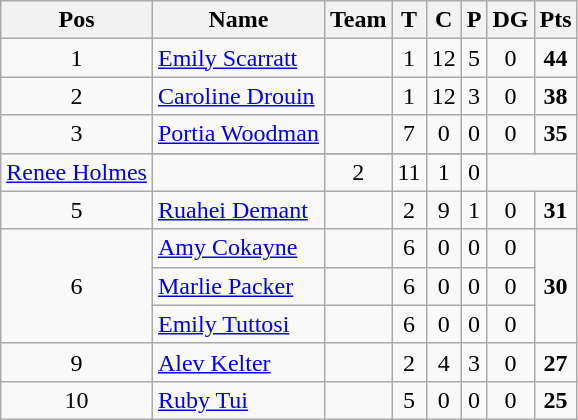<table class="wikitable" style="text-align:center">
<tr>
<th>Pos</th>
<th>Name</th>
<th>Team</th>
<th>T</th>
<th>C</th>
<th>P</th>
<th>DG</th>
<th>Pts</th>
</tr>
<tr>
<td>1</td>
<td align="left"><a href='#'>Emily Scarratt</a></td>
<td align="left"></td>
<td>1</td>
<td>12</td>
<td>5</td>
<td>0</td>
<td><strong>44</strong></td>
</tr>
<tr>
<td>2</td>
<td align="left"><a href='#'>Caroline Drouin</a></td>
<td align="left"></td>
<td>1</td>
<td>12</td>
<td>3</td>
<td>0</td>
<td><strong>38</strong></td>
</tr>
<tr>
<td rowspan=2>3</td>
<td align="left"><a href='#'>Portia Woodman</a></td>
<td align="left"></td>
<td>7</td>
<td>0</td>
<td>0</td>
<td>0</td>
<td rowspan=2><strong>35</strong></td>
</tr>
<tr>
</tr>
<tr>
<td align="left"><a href='#'>Renee Holmes</a></td>
<td align="left"></td>
<td>2</td>
<td>11</td>
<td>1</td>
<td>0</td>
</tr>
<tr>
<td>5</td>
<td align="left"><a href='#'>Ruahei Demant</a></td>
<td align="left"></td>
<td>2</td>
<td>9</td>
<td>1</td>
<td>0</td>
<td><strong>31</strong></td>
</tr>
<tr>
<td rowspan=3>6</td>
<td align="left"><a href='#'>Amy Cokayne</a></td>
<td align="left"></td>
<td>6</td>
<td>0</td>
<td>0</td>
<td>0</td>
<td rowspan=3><strong>30</strong></td>
</tr>
<tr>
<td align="left"><a href='#'>Marlie Packer</a></td>
<td align="left"></td>
<td>6</td>
<td>0</td>
<td>0</td>
<td>0</td>
</tr>
<tr>
<td align="left"><a href='#'>Emily Tuttosi</a></td>
<td align="left"></td>
<td>6</td>
<td>0</td>
<td>0</td>
<td>0</td>
</tr>
<tr>
<td>9</td>
<td align="left"><a href='#'>Alev Kelter</a></td>
<td align="left"></td>
<td>2</td>
<td>4</td>
<td>3</td>
<td>0</td>
<td><strong>27</strong></td>
</tr>
<tr>
<td>10</td>
<td align="left"><a href='#'>Ruby Tui</a></td>
<td align="left"></td>
<td>5</td>
<td>0</td>
<td>0</td>
<td>0</td>
<td><strong>25</strong></td>
</tr>
</table>
